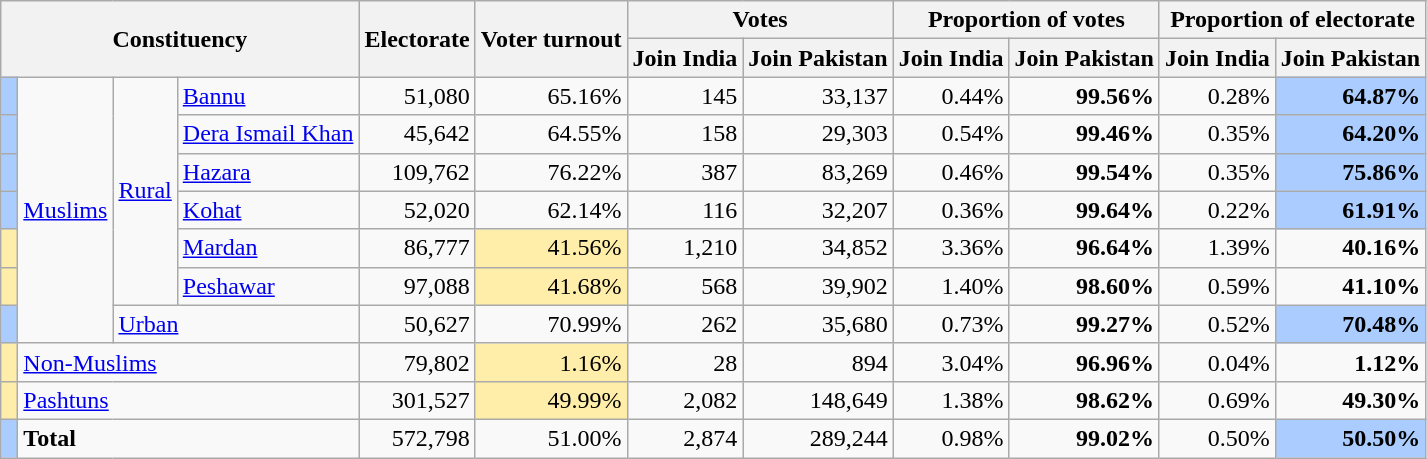<table class="wikitable sortable">
<tr>
<th rowspan=2 colspan=4>Constituency</th>
<th rowspan=2>Electorate</th>
<th rowspan=2>Voter turnout</th>
<th colspan=2>Votes</th>
<th colspan=2>Proportion of votes</th>
<th colspan=2>Proportion of electorate</th>
</tr>
<tr>
<th>Join India</th>
<th>Join Pakistan</th>
<th>Join India</th>
<th>Join Pakistan</th>
<th>Join India</th>
<th>Join Pakistan</th>
</tr>
<tr>
<td style="text-align: right; background:#acf;"> </td>
<td rowspan=7><a href='#'>Muslims</a></td>
<td rowspan=6><a href='#'>Rural</a></td>
<td><a href='#'>Bannu</a></td>
<td style="text-align: right;">51,080</td>
<td style="text-align: right;">65.16%</td>
<td style="text-align: right;">145</td>
<td style="text-align: right;">33,137</td>
<td style="text-align: right;">0.44%</td>
<td style="text-align: right;"><strong>99.56%</strong></td>
<td style="text-align: right;">0.28%</td>
<td style="text-align: right; background:#acf;"><strong>64.87%</strong></td>
</tr>
<tr>
<td style="text-align: right; background:#acf;"> </td>
<td><a href='#'>Dera Ismail Khan</a></td>
<td style="text-align: right;">45,642</td>
<td style="text-align: right;">64.55%</td>
<td style="text-align: right;">158</td>
<td style="text-align: right;">29,303</td>
<td style="text-align: right;">0.54%</td>
<td style="text-align: right;"><strong>99.46%</strong></td>
<td style="text-align: right;">0.35%</td>
<td style="text-align: right; background:#acf;"><strong>64.20%</strong></td>
</tr>
<tr>
<td style="text-align: right; background:#acf;"> </td>
<td><a href='#'>Hazara</a></td>
<td style="text-align: right;">109,762</td>
<td style="text-align: right;">76.22%</td>
<td style="text-align: right;">387</td>
<td style="text-align: right;">83,269</td>
<td style="text-align: right;">0.46%</td>
<td style="text-align: right;"><strong>99.54%</strong></td>
<td style="text-align: right;">0.35%</td>
<td style="text-align: right; background:#acf;"><strong>75.86%</strong></td>
</tr>
<tr>
<td style="text-align: right; background:#acf;"> </td>
<td><a href='#'>Kohat</a></td>
<td style="text-align: right;">52,020</td>
<td style="text-align: right;">62.14%</td>
<td style="text-align: right;">116</td>
<td style="text-align: right;">32,207</td>
<td style="text-align: right;">0.36%</td>
<td style="text-align: right;"><strong>99.64%</strong></td>
<td style="text-align: right;">0.22%</td>
<td style="text-align: right; background:#acf;"><strong>61.91%</strong></td>
</tr>
<tr>
<td style="text-align: right; background:#fea;"> </td>
<td><a href='#'>Mardan</a></td>
<td style="text-align: right;">86,777</td>
<td style="text-align: right; background:#fea;">41.56%</td>
<td style="text-align: right;">1,210</td>
<td style="text-align: right;">34,852</td>
<td style="text-align: right;">3.36%</td>
<td style="text-align: right;"><strong>96.64%</strong></td>
<td style="text-align: right;">1.39%</td>
<td style="text-align: right;"><strong>40.16%</strong></td>
</tr>
<tr>
<td style="text-align: right; background:#fea;"> </td>
<td><a href='#'>Peshawar</a></td>
<td style="text-align: right;">97,088</td>
<td style="text-align: right; background:#fea;">41.68%</td>
<td style="text-align: right">568</td>
<td style="text-align: right;">39,902</td>
<td style="text-align: right;">1.40%</td>
<td style="text-align: right;"><strong>98.60%</strong></td>
<td style="text-align: right;">0.59%</td>
<td style="text-align: right;"><strong>41.10%</strong></td>
</tr>
<tr>
<td style="text-align: right; background:#acf;"> </td>
<td colspan=2><a href='#'>Urban</a></td>
<td style="text-align: right;">50,627</td>
<td style="text-align: right;">70.99%</td>
<td style="text-align: right;">262</td>
<td style="text-align: right;">35,680</td>
<td style="text-align: right;">0.73%</td>
<td style="text-align: right;"><strong>99.27%</strong></td>
<td style="text-align: right;">0.52%</td>
<td style="text-align: right; background:#acf;"><strong>70.48%</strong></td>
</tr>
<tr>
<td style="text-align: right; background:#fea;"> </td>
<td colspan=3><a href='#'>Non-Muslims</a></td>
<td style="text-align: right;">79,802</td>
<td style="text-align: right; background:#fea;">1.16%</td>
<td style="text-align: right;">28</td>
<td style="text-align: right;">894</td>
<td style="text-align: right;">3.04%</td>
<td style="text-align: right;"><strong>96.96%</strong></td>
<td style="text-align: right;">0.04%</td>
<td style="text-align: right;"><strong>1.12%</strong></td>
</tr>
<tr>
<td style="text-align: right; background:#fea;"> </td>
<td colspan=3><a href='#'>Pashtuns</a></td>
<td style="text-align: right;">301,527</td>
<td style="text-align: right; background:#fea;">49.99%</td>
<td style="text-align: right;">2,082</td>
<td style="text-align: right;">148,649</td>
<td style="text-align: right;">1.38%</td>
<td style="text-align: right;"><strong>98.62%</strong></td>
<td style="text-align: right;">0.69%</td>
<td style="text-align: right;"><strong>49.30%</strong></td>
</tr>
<tr>
<td style="text-align: right; background:#acf;"> </td>
<td colspan=3><strong>Total</strong></td>
<td style="text-align: right;">572,798</td>
<td style="text-align: right;">51.00%</td>
<td style="text-align: right;">2,874</td>
<td style="text-align: right;">289,244</td>
<td style="text-align: right;">0.98%</td>
<td style="text-align: right;"><strong>99.02%</strong></td>
<td style="text-align: right;">0.50%</td>
<td style="text-align: right; background:#acf;"><strong>50.50%</strong></td>
</tr>
</table>
